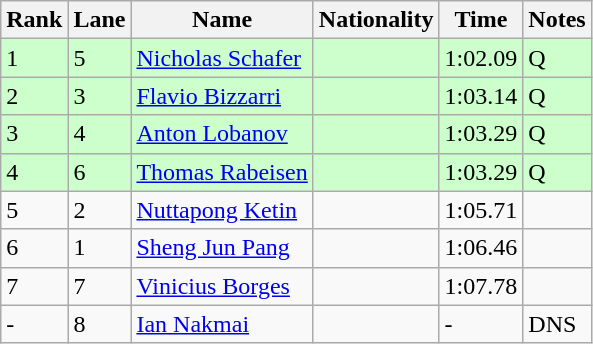<table class="wikitable">
<tr>
<th>Rank</th>
<th>Lane</th>
<th>Name</th>
<th>Nationality</th>
<th>Time</th>
<th>Notes</th>
</tr>
<tr bgcolor=ccffcc>
<td>1</td>
<td>5</td>
<td><a href='#'>Nicholas Schafer</a></td>
<td></td>
<td>1:02.09</td>
<td>Q</td>
</tr>
<tr bgcolor=ccffcc>
<td>2</td>
<td>3</td>
<td><a href='#'>Flavio Bizzarri</a></td>
<td></td>
<td>1:03.14</td>
<td>Q</td>
</tr>
<tr bgcolor=ccffcc>
<td>3</td>
<td>4</td>
<td><a href='#'>Anton Lobanov</a></td>
<td></td>
<td>1:03.29</td>
<td>Q</td>
</tr>
<tr bgcolor=ccffcc>
<td>4</td>
<td>6</td>
<td><a href='#'>Thomas Rabeisen</a></td>
<td></td>
<td>1:03.29</td>
<td>Q</td>
</tr>
<tr>
<td>5</td>
<td>2</td>
<td><a href='#'>Nuttapong Ketin</a></td>
<td></td>
<td>1:05.71</td>
<td></td>
</tr>
<tr>
<td>6</td>
<td>1</td>
<td><a href='#'>Sheng Jun Pang</a></td>
<td></td>
<td>1:06.46</td>
<td></td>
</tr>
<tr>
<td>7</td>
<td>7</td>
<td><a href='#'>Vinicius Borges</a></td>
<td></td>
<td>1:07.78</td>
<td></td>
</tr>
<tr>
<td>-</td>
<td>8</td>
<td><a href='#'>Ian Nakmai</a></td>
<td></td>
<td>-</td>
<td>DNS</td>
</tr>
</table>
